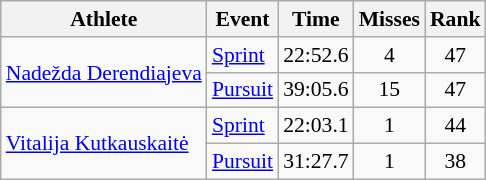<table class="wikitable" style="font-size:90%">
<tr>
<th>Athlete</th>
<th>Event</th>
<th>Time</th>
<th>Misses</th>
<th>Rank</th>
</tr>
<tr align=center>
<td align=left rowspan=2><a href='#'>Nadežda Derendiajeva</a></td>
<td align=left><a href='#'>Sprint</a></td>
<td>22:52.6</td>
<td>4</td>
<td>47</td>
</tr>
<tr align=center>
<td align=left><a href='#'>Pursuit</a></td>
<td>39:05.6</td>
<td>15</td>
<td>47</td>
</tr>
<tr align=center>
<td align=left rowspan=2><a href='#'>Vitalija Kutkauskaitė</a></td>
<td align=left><a href='#'>Sprint</a></td>
<td>22:03.1</td>
<td>1</td>
<td>44</td>
</tr>
<tr align=center>
<td align=left><a href='#'>Pursuit</a></td>
<td>31:27.7</td>
<td>1</td>
<td>38</td>
</tr>
</table>
